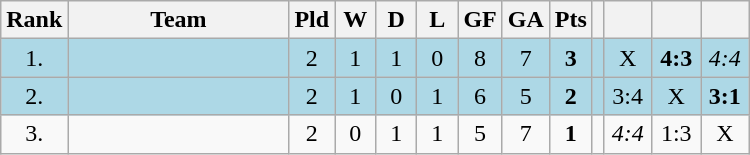<table class="wikitable">
<tr>
<th bgcolor="#efefef">Rank</th>
<th bgcolor="#efefef" width="140">Team</th>
<th bgcolor="#efefef" width="20">Pld</th>
<th bgcolor="#efefef" width="20">W</th>
<th bgcolor="#efefef" width="20">D</th>
<th bgcolor="#efefef" width="20">L</th>
<th bgcolor="#efefef" width="20">GF</th>
<th bgcolor="#efefef" width="20">GA</th>
<th bgcolor="#efefef" width="20">Pts</th>
<th bgcolor="#efefef"></th>
<th bgcolor="#efefef" width="25"></th>
<th bgcolor="#efefef" width="25"></th>
<th bgcolor="#efefef" width="25"></th>
</tr>
<tr align=center bgcolor=lightblue>
<td>1.</td>
<td align=left></td>
<td>2</td>
<td>1</td>
<td>1</td>
<td>0</td>
<td>8</td>
<td>7</td>
<td><strong>3</strong></td>
<td></td>
<td>X</td>
<td><strong>4:3</strong></td>
<td><em>4:4</em></td>
</tr>
<tr align=center bgcolor=lightblue>
<td>2.</td>
<td align=left></td>
<td>2</td>
<td>1</td>
<td>0</td>
<td>1</td>
<td>6</td>
<td>5</td>
<td><strong>2</strong></td>
<td></td>
<td>3:4</td>
<td>X</td>
<td><strong>3:1</strong></td>
</tr>
<tr align=center>
<td>3.</td>
<td align=left></td>
<td>2</td>
<td>0</td>
<td>1</td>
<td>1</td>
<td>5</td>
<td>7</td>
<td><strong>1</strong></td>
<td></td>
<td><em>4:4</em></td>
<td>1:3</td>
<td>X</td>
</tr>
</table>
